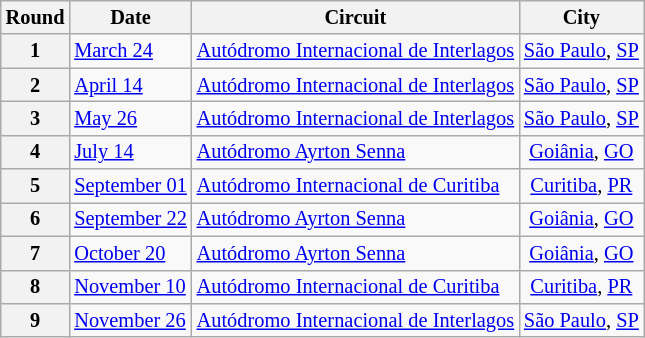<table class="wikitable" style="font-size: 85%;">
<tr>
<th>Round</th>
<th>Date</th>
<th>Circuit</th>
<th>City</th>
</tr>
<tr>
<th>1</th>
<td><a href='#'>March 24</a></td>
<td><a href='#'>Autódromo Internacional de Interlagos</a></td>
<td align="center"><a href='#'>São Paulo</a>, <a href='#'>SP</a></td>
</tr>
<tr>
<th>2</th>
<td><a href='#'>April 14</a></td>
<td><a href='#'>Autódromo Internacional de Interlagos</a></td>
<td align="center"><a href='#'>São Paulo</a>, <a href='#'>SP</a></td>
</tr>
<tr>
<th>3</th>
<td><a href='#'>May 26</a></td>
<td><a href='#'>Autódromo Internacional de Interlagos</a></td>
<td align="center"><a href='#'>São Paulo</a>, <a href='#'>SP</a></td>
</tr>
<tr>
<th>4</th>
<td><a href='#'>July 14</a></td>
<td><a href='#'>Autódromo Ayrton Senna</a></td>
<td align="center"><a href='#'>Goiânia</a>, <a href='#'>GO</a></td>
</tr>
<tr>
<th>5</th>
<td><a href='#'>September 01</a></td>
<td><a href='#'>Autódromo Internacional de Curitiba</a></td>
<td align="center"><a href='#'>Curitiba</a>, <a href='#'>PR</a></td>
</tr>
<tr>
<th>6</th>
<td><a href='#'>September 22</a></td>
<td><a href='#'>Autódromo Ayrton Senna</a></td>
<td align="center"><a href='#'>Goiânia</a>, <a href='#'>GO</a></td>
</tr>
<tr>
<th>7</th>
<td><a href='#'>October 20</a></td>
<td><a href='#'>Autódromo Ayrton Senna</a></td>
<td align="center"><a href='#'>Goiânia</a>, <a href='#'>GO</a></td>
</tr>
<tr>
<th>8</th>
<td><a href='#'>November 10</a></td>
<td><a href='#'>Autódromo Internacional de Curitiba</a></td>
<td align="center"><a href='#'>Curitiba</a>, <a href='#'>PR</a></td>
</tr>
<tr>
<th>9</th>
<td><a href='#'>November 26</a></td>
<td><a href='#'>Autódromo Internacional de Interlagos</a></td>
<td><a href='#'>São Paulo</a>, <a href='#'>SP</a></td>
</tr>
</table>
